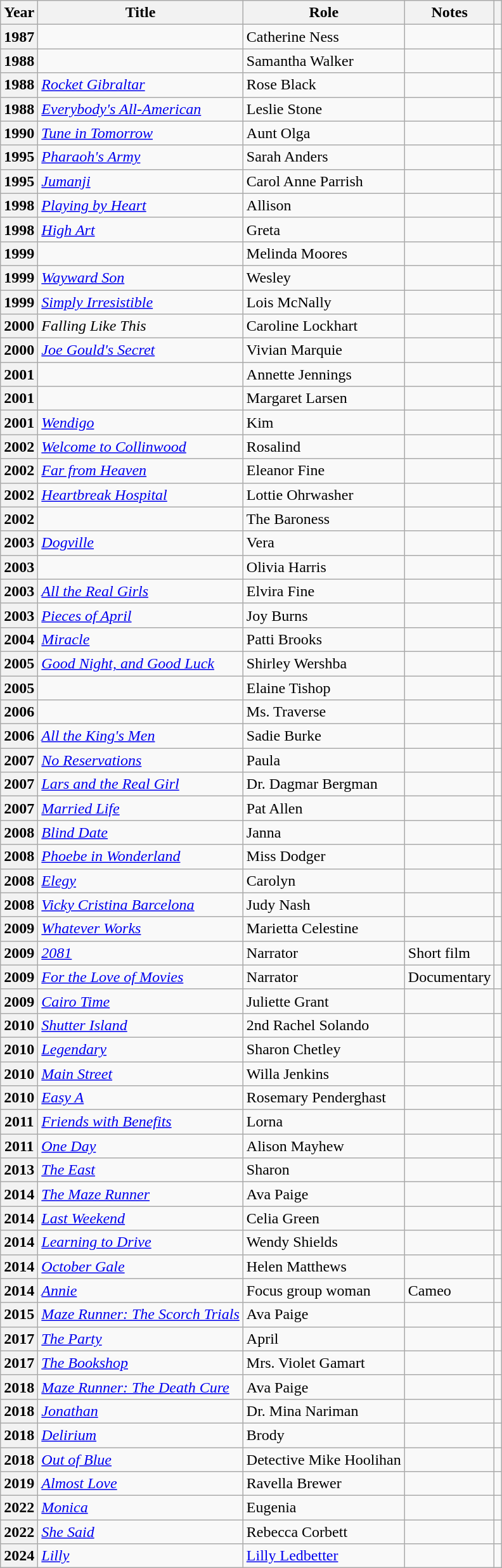<table class="wikitable plainrowheaders sortable" style="margin-right: 0;">
<tr>
<th scope="col">Year</th>
<th scope="col">Title</th>
<th scope="col">Role</th>
<th scope="col" class="unsortable">Notes</th>
<th scope="col" class="unsortable"></th>
</tr>
<tr>
<th scope="row">1987</th>
<td><em></em></td>
<td>Catherine Ness</td>
<td></td>
<td align="center"></td>
</tr>
<tr>
<th scope="row">1988</th>
<td><em></em></td>
<td>Samantha Walker</td>
<td></td>
<td align="center"></td>
</tr>
<tr>
<th scope="row">1988</th>
<td><em><a href='#'>Rocket Gibraltar</a></em></td>
<td>Rose Black</td>
<td></td>
<td align="center"></td>
</tr>
<tr>
<th scope="row">1988</th>
<td><em><a href='#'>Everybody's All-American</a></em></td>
<td>Leslie Stone</td>
<td></td>
<td align="center"></td>
</tr>
<tr>
<th scope="row">1990</th>
<td><em><a href='#'>Tune in Tomorrow</a></em></td>
<td>Aunt Olga</td>
<td></td>
<td align="center"></td>
</tr>
<tr>
<th scope="row">1995</th>
<td><em><a href='#'>Pharaoh's Army</a></em></td>
<td>Sarah Anders</td>
<td></td>
<td align="center"></td>
</tr>
<tr>
<th scope="row">1995</th>
<td><em><a href='#'>Jumanji</a></em></td>
<td>Carol Anne Parrish</td>
<td></td>
<td align="center"></td>
</tr>
<tr>
<th scope="row">1998</th>
<td><em><a href='#'>Playing by Heart</a></em></td>
<td>Allison</td>
<td></td>
<td align="center"></td>
</tr>
<tr>
<th scope="row">1998</th>
<td><em><a href='#'>High Art</a></em></td>
<td>Greta</td>
<td></td>
<td align="center"></td>
</tr>
<tr>
<th scope="row">1999</th>
<td><em></em></td>
<td>Melinda Moores</td>
<td></td>
<td align="center"></td>
</tr>
<tr>
<th scope="row">1999</th>
<td><em><a href='#'>Wayward Son</a></em></td>
<td>Wesley</td>
<td></td>
<td align="center"></td>
</tr>
<tr>
<th scope="row">1999</th>
<td><em><a href='#'>Simply Irresistible</a></em></td>
<td>Lois McNally</td>
<td></td>
<td align="center"></td>
</tr>
<tr>
<th scope="row">2000</th>
<td><em>Falling Like This</em></td>
<td>Caroline Lockhart</td>
<td></td>
<td align=center></td>
</tr>
<tr>
<th scope="row">2000</th>
<td><em><a href='#'>Joe Gould's Secret</a></em></td>
<td>Vivian Marquie</td>
<td></td>
<td align="center"></td>
</tr>
<tr>
<th scope="row">2001</th>
<td><em></em></td>
<td>Annette Jennings</td>
<td></td>
<td align="center"></td>
</tr>
<tr>
<th scope="row">2001</th>
<td><em></em></td>
<td>Margaret Larsen</td>
<td></td>
<td align="center"></td>
</tr>
<tr>
<th scope="row">2001</th>
<td><em><a href='#'>Wendigo</a></em></td>
<td>Kim</td>
<td></td>
<td align="center"></td>
</tr>
<tr>
<th scope="row">2002</th>
<td><em><a href='#'>Welcome to Collinwood</a></em></td>
<td>Rosalind</td>
<td></td>
<td align="center"></td>
</tr>
<tr>
<th scope="row">2002</th>
<td><em><a href='#'>Far from Heaven</a></em></td>
<td>Eleanor Fine</td>
<td></td>
<td align="center"></td>
</tr>
<tr>
<th scope="row">2002</th>
<td><em><a href='#'>Heartbreak Hospital</a></em></td>
<td>Lottie Ohrwasher</td>
<td></td>
<td align="center"></td>
</tr>
<tr>
<th scope="row">2002</th>
<td><em></em></td>
<td>The Baroness</td>
<td></td>
<td align="center"></td>
</tr>
<tr>
<th scope="row">2003</th>
<td><em><a href='#'>Dogville</a></em></td>
<td>Vera</td>
<td></td>
<td align="center"></td>
</tr>
<tr>
<th scope="row">2003</th>
<td><em></em></td>
<td>Olivia Harris</td>
<td></td>
<td align="center"></td>
</tr>
<tr>
<th scope="row">2003</th>
<td><em><a href='#'>All the Real Girls</a></em></td>
<td>Elvira Fine</td>
<td></td>
<td align="center"></td>
</tr>
<tr>
<th scope="row">2003</th>
<td><em><a href='#'>Pieces of April</a></em></td>
<td>Joy Burns</td>
<td></td>
<td align="center"></td>
</tr>
<tr>
<th scope="row">2004</th>
<td><em><a href='#'>Miracle</a></em></td>
<td>Patti Brooks</td>
<td></td>
<td align="center"></td>
</tr>
<tr>
<th scope="row">2005</th>
<td><em><a href='#'>Good Night, and Good Luck</a></em></td>
<td>Shirley Wershba</td>
<td></td>
<td align="center"></td>
</tr>
<tr>
<th scope="row">2005</th>
<td><em></em></td>
<td>Elaine Tishop</td>
<td></td>
<td align="center"></td>
</tr>
<tr>
<th scope="row">2006</th>
<td><em></em></td>
<td>Ms. Traverse</td>
<td></td>
<td align="center"></td>
</tr>
<tr>
<th scope="row">2006</th>
<td><em><a href='#'>All the King's Men</a></em></td>
<td>Sadie Burke</td>
<td></td>
<td align="center"></td>
</tr>
<tr>
<th scope="row">2007</th>
<td><em><a href='#'>No Reservations</a></em></td>
<td>Paula</td>
<td></td>
<td align="center"></td>
</tr>
<tr>
<th scope="row">2007</th>
<td><em><a href='#'>Lars and the Real Girl</a></em></td>
<td>Dr. Dagmar Bergman</td>
<td></td>
<td align="center"></td>
</tr>
<tr>
<th scope="row">2007</th>
<td><em><a href='#'>Married Life</a></em></td>
<td>Pat Allen</td>
<td></td>
<td align="center"></td>
</tr>
<tr>
<th scope="row">2008</th>
<td><em><a href='#'>Blind Date</a></em></td>
<td>Janna</td>
<td></td>
<td align="center"></td>
</tr>
<tr>
<th scope="row">2008</th>
<td><em><a href='#'>Phoebe in Wonderland</a></em></td>
<td>Miss Dodger</td>
<td></td>
<td align="center"></td>
</tr>
<tr>
<th scope="row">2008</th>
<td><em><a href='#'>Elegy</a></em></td>
<td>Carolyn</td>
<td></td>
<td align="center"></td>
</tr>
<tr>
<th scope="row">2008</th>
<td><em><a href='#'>Vicky Cristina Barcelona</a></em></td>
<td>Judy Nash</td>
<td></td>
<td align="center"></td>
</tr>
<tr>
<th scope="row">2009</th>
<td><em><a href='#'>Whatever Works</a></em></td>
<td>Marietta Celestine</td>
<td></td>
<td align="center"></td>
</tr>
<tr>
<th scope="row">2009</th>
<td><em><a href='#'>2081</a></em></td>
<td>Narrator</td>
<td>Short film</td>
<td align="center"></td>
</tr>
<tr>
<th scope="row">2009</th>
<td><em><a href='#'>For the Love of Movies</a></em></td>
<td>Narrator</td>
<td>Documentary</td>
<td align="center"></td>
</tr>
<tr>
<th scope="row">2009</th>
<td><em><a href='#'>Cairo Time</a></em></td>
<td>Juliette Grant</td>
<td></td>
<td align="center"></td>
</tr>
<tr>
<th scope="row">2010</th>
<td><em><a href='#'>Shutter Island</a></em></td>
<td>2nd Rachel Solando</td>
<td></td>
<td align="center"></td>
</tr>
<tr>
<th scope="row">2010</th>
<td><em><a href='#'>Legendary</a></em></td>
<td>Sharon Chetley</td>
<td></td>
<td align="center"></td>
</tr>
<tr>
<th scope="row">2010</th>
<td><em><a href='#'>Main Street</a></em></td>
<td>Willa Jenkins</td>
<td></td>
<td align="center"></td>
</tr>
<tr>
<th scope="row">2010</th>
<td><em><a href='#'>Easy A</a></em></td>
<td>Rosemary Penderghast</td>
<td></td>
<td align="center"></td>
</tr>
<tr>
<th scope="row">2011</th>
<td><em><a href='#'>Friends with Benefits</a></em></td>
<td>Lorna</td>
<td></td>
<td align="center"></td>
</tr>
<tr>
<th scope="row">2011</th>
<td><em><a href='#'>One Day</a></em></td>
<td>Alison Mayhew</td>
<td></td>
<td align="center"></td>
</tr>
<tr>
<th scope="row">2013</th>
<td data-sort-value="East, The"><em><a href='#'>The East</a></em></td>
<td>Sharon</td>
<td></td>
<td align="center"></td>
</tr>
<tr>
<th scope="row">2014</th>
<td data-sort-value="Maze Runner, The"><em><a href='#'>The Maze Runner</a></em></td>
<td>Ava Paige</td>
<td></td>
<td align="center"></td>
</tr>
<tr>
<th scope="row">2014</th>
<td><em><a href='#'>Last Weekend</a></em></td>
<td>Celia Green</td>
<td></td>
<td align="center"></td>
</tr>
<tr>
<th scope="row">2014</th>
<td><em><a href='#'>Learning to Drive</a></em></td>
<td>Wendy Shields</td>
<td></td>
<td align="center"></td>
</tr>
<tr>
<th scope="row">2014</th>
<td><em><a href='#'>October Gale</a></em></td>
<td>Helen Matthews</td>
<td></td>
<td align="center"></td>
</tr>
<tr>
<th scope="row">2014</th>
<td><em><a href='#'>Annie</a></em></td>
<td>Focus group woman</td>
<td>Cameo</td>
<td align="center"></td>
</tr>
<tr>
<th scope="row">2015</th>
<td><em><a href='#'>Maze Runner: The Scorch Trials</a></em></td>
<td>Ava Paige</td>
<td></td>
<td align="center"></td>
</tr>
<tr>
<th scope="row">2017</th>
<td data-sort-value="Party, The"><em><a href='#'>The Party</a></em></td>
<td>April</td>
<td></td>
<td align="center"></td>
</tr>
<tr>
<th scope="row">2017</th>
<td data-sort-value="Bookshop, The"><em><a href='#'>The Bookshop</a></em></td>
<td>Mrs. Violet Gamart</td>
<td></td>
<td align="center"></td>
</tr>
<tr>
<th scope="row">2018</th>
<td><em><a href='#'>Maze Runner: The Death Cure</a></em></td>
<td>Ava Paige</td>
<td></td>
<td align="center"></td>
</tr>
<tr>
<th scope="row">2018</th>
<td><em><a href='#'>Jonathan</a></em></td>
<td>Dr. Mina Nariman</td>
<td></td>
<td align="center"></td>
</tr>
<tr>
<th scope="row">2018</th>
<td><em><a href='#'>Delirium</a></em></td>
<td>Brody</td>
<td></td>
<td align="center"></td>
</tr>
<tr>
<th scope="row">2018</th>
<td><em><a href='#'>Out of Blue</a></em></td>
<td>Detective Mike Hoolihan</td>
<td></td>
<td align="center"></td>
</tr>
<tr>
<th scope="row">2019</th>
<td><em><a href='#'>Almost Love</a></em></td>
<td>Ravella Brewer</td>
<td></td>
<td align="center"></td>
</tr>
<tr>
<th scope="row">2022</th>
<td><em><a href='#'>Monica</a></em></td>
<td>Eugenia</td>
<td></td>
<td align="center"></td>
</tr>
<tr>
<th scope="row">2022</th>
<td><em><a href='#'>She Said</a></em></td>
<td>Rebecca Corbett</td>
<td></td>
<td align="center"></td>
</tr>
<tr>
<th scope="row">2024</th>
<td><em><a href='#'>Lilly</a></em></td>
<td><a href='#'>Lilly Ledbetter</a></td>
<td></td>
<td align="center"></td>
</tr>
</table>
